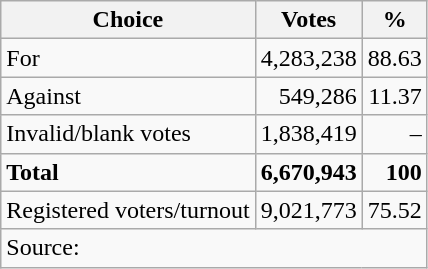<table class=wikitable style=text-align:right>
<tr>
<th>Choice</th>
<th>Votes</th>
<th>%</th>
</tr>
<tr>
<td align=left>For</td>
<td>4,283,238</td>
<td>88.63</td>
</tr>
<tr>
<td align=left>Against</td>
<td>549,286</td>
<td>11.37</td>
</tr>
<tr>
<td align=left>Invalid/blank votes</td>
<td>1,838,419</td>
<td>–</td>
</tr>
<tr>
<td align=left><strong>Total</strong></td>
<td><strong>6,670,943</strong></td>
<td><strong>100</strong></td>
</tr>
<tr>
<td align=left>Registered voters/turnout</td>
<td>9,021,773</td>
<td>75.52</td>
</tr>
<tr>
<td align=left colspan=3>Source: </td>
</tr>
</table>
